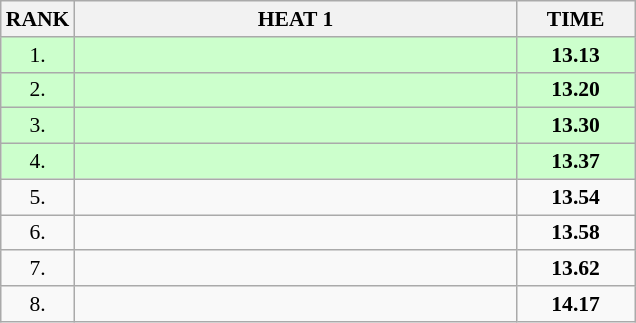<table class="wikitable" style="border-collapse: collapse; font-size: 90%;">
<tr>
<th>RANK</th>
<th style="width: 20em">HEAT 1</th>
<th style="width: 5em">TIME</th>
</tr>
<tr style="background:#ccffcc;">
<td align="center">1.</td>
<td></td>
<td align="center"><strong>13.13</strong></td>
</tr>
<tr style="background:#ccffcc;">
<td align="center">2.</td>
<td></td>
<td align="center"><strong>13.20</strong></td>
</tr>
<tr style="background:#ccffcc;">
<td align="center">3.</td>
<td></td>
<td align="center"><strong>13.30</strong></td>
</tr>
<tr style="background:#ccffcc;">
<td align="center">4.</td>
<td></td>
<td align="center"><strong>13.37</strong></td>
</tr>
<tr>
<td align="center">5.</td>
<td></td>
<td align="center"><strong>13.54</strong></td>
</tr>
<tr>
<td align="center">6.</td>
<td></td>
<td align="center"><strong>13.58</strong></td>
</tr>
<tr>
<td align="center">7.</td>
<td></td>
<td align="center"><strong>13.62</strong></td>
</tr>
<tr>
<td align="center">8.</td>
<td></td>
<td align="center"><strong>14.17</strong></td>
</tr>
</table>
